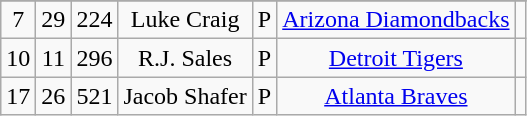<table class="wikitable">
<tr>
</tr>
<tr>
</tr>
<tr align="center">
<td>7</td>
<td>29</td>
<td>224</td>
<td>Luke Craig</td>
<td>P</td>
<td><a href='#'>Arizona Diamondbacks</a></td>
<td></td>
</tr>
<tr align="center">
<td>10</td>
<td>11</td>
<td>296</td>
<td>R.J. Sales</td>
<td>P</td>
<td><a href='#'>Detroit Tigers</a></td>
<td></td>
</tr>
<tr align="center">
<td>17</td>
<td>26</td>
<td>521</td>
<td>Jacob Shafer</td>
<td>P</td>
<td><a href='#'>Atlanta Braves</a></td>
<td></td>
</tr>
</table>
